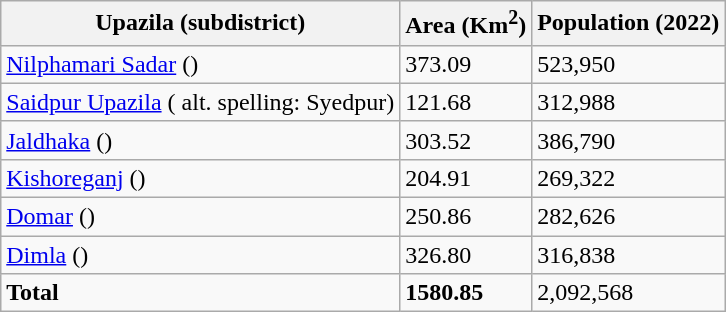<table class="wikitable">
<tr>
<th>Upazila (subdistrict)</th>
<th>Area (Km<sup>2</sup>)</th>
<th>Population (2022)</th>
</tr>
<tr>
<td><a href='#'>Nilphamari Sadar</a> ()</td>
<td>373.09</td>
<td>523,950</td>
</tr>
<tr>
<td><a href='#'>Saidpur Upazila</a> ( alt. spelling: Syedpur)</td>
<td>121.68</td>
<td>312,988</td>
</tr>
<tr>
<td><a href='#'>Jaldhaka</a> ()</td>
<td>303.52</td>
<td>386,790</td>
</tr>
<tr>
<td><a href='#'>Kishoreganj</a> ()</td>
<td>204.91</td>
<td>269,322</td>
</tr>
<tr>
<td><a href='#'>Domar</a> ()</td>
<td>250.86</td>
<td>282,626</td>
</tr>
<tr>
<td><a href='#'>Dimla</a> ()</td>
<td>326.80</td>
<td>316,838</td>
</tr>
<tr>
<td><strong>Total</strong></td>
<td><strong>1580.85</strong></td>
<td>2,092,568</td>
</tr>
</table>
